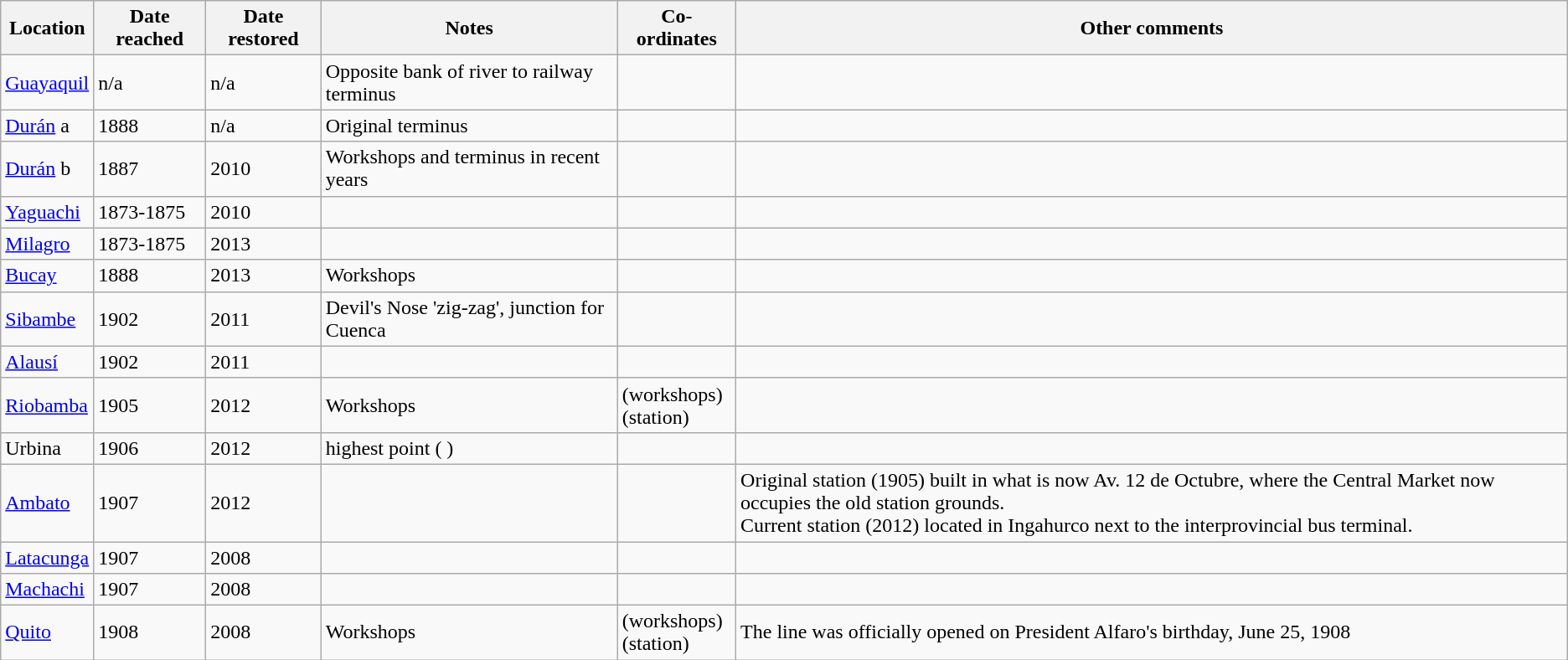<table class="wikitable">
<tr>
<th>Location</th>
<th>Date reached</th>
<th>Date restored</th>
<th>Notes</th>
<th>Co-ordinates</th>
<th>Other comments</th>
</tr>
<tr>
<td><a href='#'>Guayaquil</a></td>
<td>n/a</td>
<td>n/a</td>
<td>Opposite bank of river to railway terminus</td>
<td></td>
<td></td>
</tr>
<tr>
<td><a href='#'>Durán</a> a</td>
<td>1888</td>
<td>n/a</td>
<td>Original terminus</td>
<td></td>
<td></td>
</tr>
<tr>
<td><a href='#'>Durán</a> b</td>
<td>1887</td>
<td>2010</td>
<td>Workshops and terminus in recent years</td>
<td></td>
<td></td>
</tr>
<tr>
<td><a href='#'>Yaguachi</a></td>
<td>1873-1875</td>
<td>2010</td>
<td></td>
<td></td>
<td></td>
</tr>
<tr>
<td><a href='#'>Milagro</a></td>
<td>1873-1875</td>
<td>2013</td>
<td></td>
<td></td>
<td></td>
</tr>
<tr>
<td><a href='#'>Bucay</a></td>
<td>1888</td>
<td>2013</td>
<td>Workshops</td>
<td></td>
<td></td>
</tr>
<tr>
<td><a href='#'>Sibambe</a></td>
<td>1902</td>
<td>2011</td>
<td>Devil's Nose 'zig-zag', junction for Cuenca</td>
<td></td>
<td></td>
</tr>
<tr>
<td><a href='#'>Alausí</a></td>
<td>1902</td>
<td>2011</td>
<td></td>
<td></td>
<td></td>
</tr>
<tr>
<td><a href='#'>Riobamba</a></td>
<td>1905</td>
<td>2012</td>
<td>Workshops</td>
<td> (workshops)<br> (station)</td>
<td></td>
</tr>
<tr>
<td>Urbina</td>
<td>1906</td>
<td>2012</td>
<td>highest point (  )</td>
<td></td>
<td></td>
</tr>
<tr>
<td><a href='#'>Ambato</a></td>
<td>1907</td>
<td>2012</td>
<td></td>
<td></td>
<td>Original station (1905) built in what is now Av. 12 de Octubre, where the Central Market  now occupies the old station grounds.<br>Current station (2012) located in Ingahurco next to the interprovincial bus terminal.</td>
</tr>
<tr>
<td><a href='#'>Latacunga</a></td>
<td>1907</td>
<td>2008</td>
<td></td>
<td></td>
<td></td>
</tr>
<tr>
<td><a href='#'>Machachi</a></td>
<td>1907</td>
<td>2008</td>
<td></td>
<td></td>
<td></td>
</tr>
<tr>
<td><a href='#'>Quito</a></td>
<td>1908</td>
<td>2008</td>
<td>Workshops</td>
<td> (workshops)<br> (station)</td>
<td>The line was officially opened on President Alfaro's birthday, June 25, 1908</td>
</tr>
</table>
